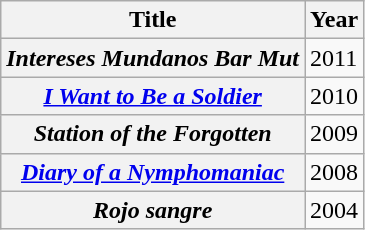<table class="wikitable">
<tr>
<th scope="col">Title</th>
<th scope="col">Year</th>
</tr>
<tr>
<th scope="col"><em>Intereses Mundanos Bar Mut</em></th>
<td>2011</td>
</tr>
<tr>
<th scope="col"><em><a href='#'>I Want to Be a Soldier</a></em></th>
<td>2010</td>
</tr>
<tr>
<th scope="col"><em>Station of the Forgotten</em></th>
<td>2009</td>
</tr>
<tr>
<th scope="col"><em><a href='#'>Diary of a Nymphomaniac</a></em></th>
<td>2008</td>
</tr>
<tr>
<th scope="col"><em>Rojo sangre</em></th>
<td>2004</td>
</tr>
</table>
